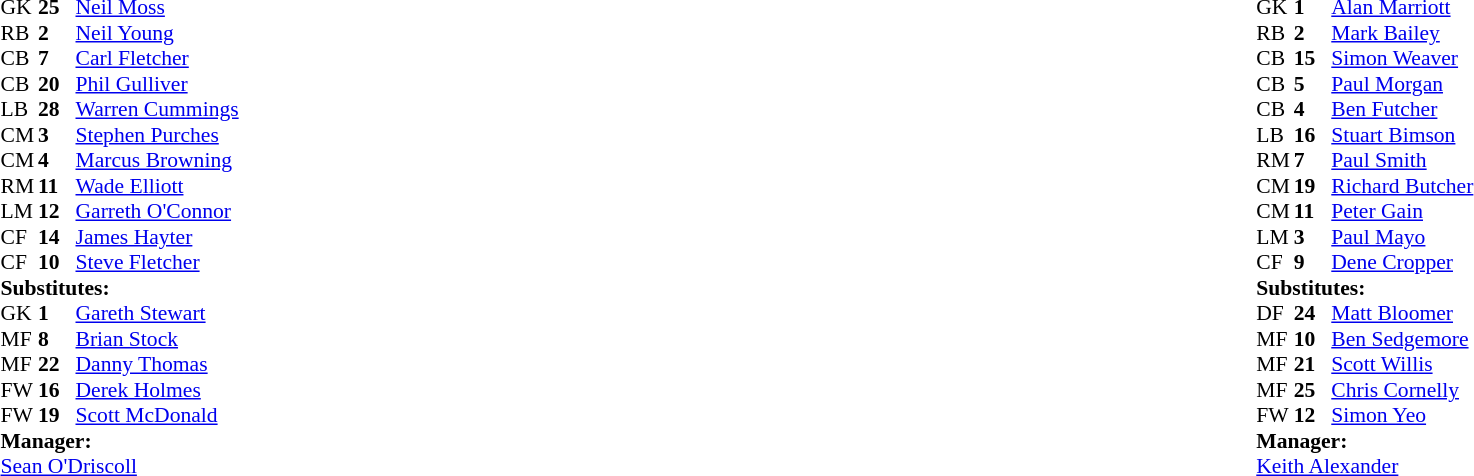<table style="width:100%;">
<tr>
<td style="vertical-align:top; width:40%;"><br><table style="font-size: 90%" cellspacing="0" cellpadding="0">
<tr>
<th width=25></th>
<th width=25></th>
</tr>
<tr>
<td>GK</td>
<td><strong>25</strong></td>
<td><a href='#'>Neil Moss</a></td>
</tr>
<tr>
<td>RB</td>
<td><strong>2</strong></td>
<td><a href='#'>Neil Young</a></td>
</tr>
<tr>
<td>CB</td>
<td><strong>7</strong></td>
<td><a href='#'>Carl Fletcher</a></td>
</tr>
<tr>
<td>CB</td>
<td><strong>20</strong></td>
<td><a href='#'>Phil Gulliver</a></td>
</tr>
<tr>
<td>LB</td>
<td><strong>28</strong></td>
<td><a href='#'>Warren Cummings</a></td>
</tr>
<tr>
<td>CM</td>
<td><strong>3</strong></td>
<td><a href='#'>Stephen Purches</a></td>
</tr>
<tr>
<td>CM</td>
<td><strong>4</strong></td>
<td><a href='#'>Marcus Browning</a></td>
</tr>
<tr>
<td>RM</td>
<td><strong>11</strong></td>
<td><a href='#'>Wade Elliott</a></td>
<td></td>
<td></td>
</tr>
<tr>
<td>LM</td>
<td><strong>12</strong></td>
<td><a href='#'>Garreth O'Connor</a></td>
<td></td>
<td></td>
</tr>
<tr>
<td>CF</td>
<td><strong>14</strong></td>
<td><a href='#'>James Hayter</a></td>
</tr>
<tr>
<td>CF</td>
<td><strong>10</strong></td>
<td><a href='#'>Steve Fletcher</a></td>
<td></td>
<td></td>
</tr>
<tr>
<td colspan=4><strong>Substitutes:</strong></td>
</tr>
<tr>
<td>GK</td>
<td><strong>1</strong></td>
<td><a href='#'>Gareth Stewart</a></td>
</tr>
<tr>
<td>MF</td>
<td><strong>8</strong></td>
<td><a href='#'>Brian Stock</a></td>
<td></td>
<td></td>
</tr>
<tr>
<td>MF</td>
<td><strong>22</strong></td>
<td><a href='#'>Danny Thomas</a></td>
<td></td>
<td></td>
</tr>
<tr>
<td>FW</td>
<td><strong>16</strong></td>
<td><a href='#'>Derek Holmes</a></td>
<td></td>
<td></td>
</tr>
<tr>
<td>FW</td>
<td><strong>19</strong></td>
<td><a href='#'>Scott McDonald</a></td>
</tr>
<tr>
<td colspan=4><strong>Manager:</strong></td>
</tr>
<tr>
<td colspan="4"><a href='#'>Sean O'Driscoll</a></td>
</tr>
</table>
</td>
<td style="vertical-align:top; width:50%;"><br><table cellspacing="0" cellpadding="0" style="font-size:90%; margin:auto;">
<tr>
<th width=25></th>
<th width=25></th>
</tr>
<tr>
<td>GK</td>
<td><strong>1</strong></td>
<td><a href='#'>Alan Marriott</a></td>
</tr>
<tr>
<td>RB</td>
<td><strong>2</strong></td>
<td><a href='#'>Mark Bailey</a></td>
</tr>
<tr>
<td>CB</td>
<td><strong>15</strong></td>
<td><a href='#'>Simon Weaver</a></td>
<td></td>
<td></td>
</tr>
<tr>
<td>CB</td>
<td><strong>5</strong></td>
<td><a href='#'>Paul Morgan</a></td>
</tr>
<tr>
<td>CB</td>
<td><strong>4</strong></td>
<td><a href='#'>Ben Futcher</a></td>
</tr>
<tr>
<td>LB</td>
<td><strong>16</strong></td>
<td><a href='#'>Stuart Bimson</a></td>
</tr>
<tr>
<td>RM</td>
<td><strong>7</strong></td>
<td><a href='#'>Paul Smith</a></td>
<td></td>
<td></td>
</tr>
<tr>
<td>CM</td>
<td><strong>19</strong></td>
<td><a href='#'>Richard Butcher</a></td>
</tr>
<tr>
<td>CM</td>
<td><strong>11</strong></td>
<td><a href='#'>Peter Gain</a></td>
</tr>
<tr>
<td>LM</td>
<td><strong>3</strong></td>
<td><a href='#'>Paul Mayo</a></td>
</tr>
<tr>
<td>CF</td>
<td><strong>9</strong></td>
<td><a href='#'>Dene Cropper</a></td>
<td></td>
<td></td>
</tr>
<tr>
<td colspan=4><strong>Substitutes:</strong></td>
</tr>
<tr>
<td>DF</td>
<td><strong>24</strong></td>
<td><a href='#'>Matt Bloomer</a></td>
</tr>
<tr>
<td>MF</td>
<td><strong>10</strong></td>
<td><a href='#'>Ben Sedgemore</a></td>
</tr>
<tr>
<td>MF</td>
<td><strong>21</strong></td>
<td><a href='#'>Scott Willis</a></td>
<td></td>
<td></td>
</tr>
<tr>
<td>MF</td>
<td><strong>25</strong></td>
<td><a href='#'>Chris Cornelly</a></td>
<td></td>
<td></td>
</tr>
<tr>
<td>FW</td>
<td><strong>12</strong></td>
<td><a href='#'>Simon Yeo</a></td>
<td></td>
<td></td>
</tr>
<tr>
<td colspan=4><strong>Manager:</strong></td>
</tr>
<tr>
<td colspan="4"><a href='#'>Keith Alexander</a></td>
</tr>
</table>
</td>
</tr>
</table>
